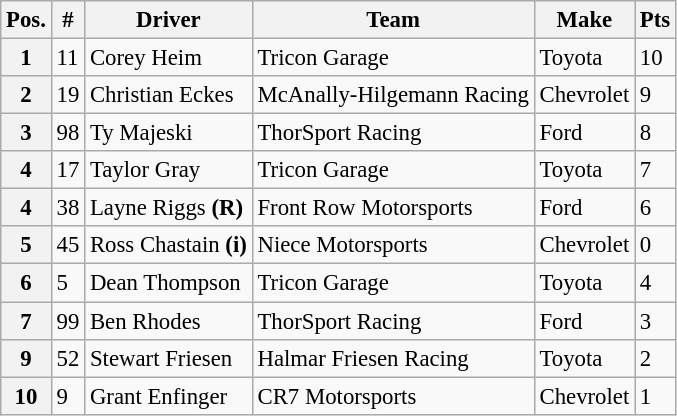<table class="wikitable" style="font-size:95%">
<tr>
<th>Pos.</th>
<th>#</th>
<th>Driver</th>
<th>Team</th>
<th>Make</th>
<th>Pts</th>
</tr>
<tr>
<th>1</th>
<td>11</td>
<td>Corey Heim</td>
<td>Tricon Garage</td>
<td>Toyota</td>
<td>10</td>
</tr>
<tr>
<th>2</th>
<td>19</td>
<td>Christian Eckes</td>
<td>McAnally-Hilgemann Racing</td>
<td>Chevrolet</td>
<td>9</td>
</tr>
<tr>
<th>3</th>
<td>98</td>
<td>Ty Majeski</td>
<td>ThorSport Racing</td>
<td>Ford</td>
<td>8</td>
</tr>
<tr>
<th>4</th>
<td>17</td>
<td>Taylor Gray</td>
<td>Tricon Garage</td>
<td>Toyota</td>
<td>7</td>
</tr>
<tr>
<th>4</th>
<td>38</td>
<td>Layne Riggs <strong>(R)</strong></td>
<td>Front Row Motorsports</td>
<td>Ford</td>
<td>6</td>
</tr>
<tr>
<th>5</th>
<td>45</td>
<td>Ross Chastain <strong>(i)</strong></td>
<td>Niece Motorsports</td>
<td>Chevrolet</td>
<td>0</td>
</tr>
<tr>
<th>6</th>
<td>5</td>
<td>Dean Thompson</td>
<td>Tricon Garage</td>
<td>Toyota</td>
<td>4</td>
</tr>
<tr>
<th>7</th>
<td>99</td>
<td>Ben Rhodes</td>
<td>ThorSport Racing</td>
<td>Ford</td>
<td>3</td>
</tr>
<tr>
<th>9</th>
<td>52</td>
<td>Stewart Friesen</td>
<td>Halmar Friesen Racing</td>
<td>Toyota</td>
<td>2</td>
</tr>
<tr>
<th>10</th>
<td>9</td>
<td>Grant Enfinger</td>
<td>CR7 Motorsports</td>
<td>Chevrolet</td>
<td>1</td>
</tr>
</table>
